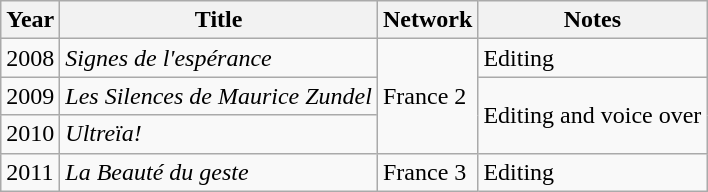<table class="wikitable">
<tr>
<th>Year</th>
<th>Title</th>
<th>Network</th>
<th>Notes</th>
</tr>
<tr>
<td>2008</td>
<td><em>Signes de l'espérance</em></td>
<td rowspan="3">France 2</td>
<td>Editing</td>
</tr>
<tr>
<td>2009</td>
<td><em>Les Silences de Maurice Zundel</em></td>
<td rowspan="2">Editing and voice over</td>
</tr>
<tr>
<td>2010</td>
<td><em>Ultreïa!</em></td>
</tr>
<tr>
<td>2011</td>
<td><em>La Beauté du geste</em></td>
<td>France 3</td>
<td>Editing</td>
</tr>
</table>
